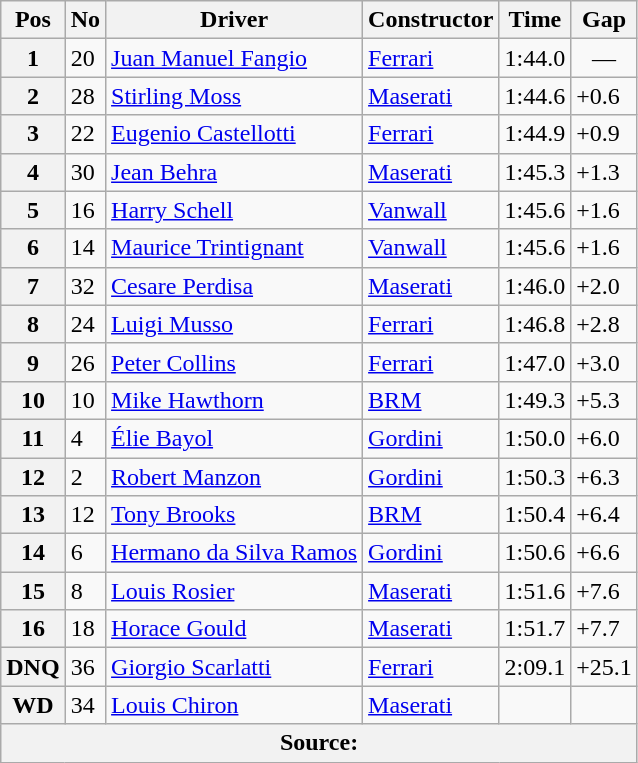<table class="wikitable sortable">
<tr>
<th>Pos</th>
<th>No</th>
<th>Driver</th>
<th>Constructor</th>
<th>Time</th>
<th>Gap</th>
</tr>
<tr>
<th>1</th>
<td>20</td>
<td> <a href='#'>Juan Manuel Fangio</a></td>
<td><a href='#'>Ferrari</a></td>
<td>1:44.0</td>
<td align="center">—</td>
</tr>
<tr>
<th>2</th>
<td>28</td>
<td> <a href='#'>Stirling Moss</a></td>
<td><a href='#'>Maserati</a></td>
<td>1:44.6</td>
<td>+0.6</td>
</tr>
<tr>
<th>3</th>
<td>22</td>
<td> <a href='#'>Eugenio Castellotti</a></td>
<td><a href='#'>Ferrari</a></td>
<td>1:44.9</td>
<td>+0.9</td>
</tr>
<tr>
<th>4</th>
<td>30</td>
<td> <a href='#'>Jean Behra</a></td>
<td><a href='#'>Maserati</a></td>
<td>1:45.3</td>
<td>+1.3</td>
</tr>
<tr>
<th>5</th>
<td>16</td>
<td> <a href='#'>Harry Schell</a></td>
<td><a href='#'>Vanwall</a></td>
<td>1:45.6</td>
<td>+1.6</td>
</tr>
<tr>
<th>6</th>
<td>14</td>
<td> <a href='#'>Maurice Trintignant</a></td>
<td><a href='#'>Vanwall</a></td>
<td>1:45.6</td>
<td>+1.6</td>
</tr>
<tr>
<th>7</th>
<td>32</td>
<td> <a href='#'>Cesare Perdisa</a></td>
<td><a href='#'>Maserati</a></td>
<td>1:46.0</td>
<td>+2.0</td>
</tr>
<tr>
<th>8</th>
<td>24</td>
<td> <a href='#'>Luigi Musso</a></td>
<td><a href='#'>Ferrari</a></td>
<td>1:46.8</td>
<td>+2.8</td>
</tr>
<tr>
<th>9</th>
<td>26</td>
<td> <a href='#'>Peter Collins</a></td>
<td><a href='#'>Ferrari</a></td>
<td>1:47.0</td>
<td>+3.0</td>
</tr>
<tr>
<th>10</th>
<td>10</td>
<td> <a href='#'>Mike Hawthorn</a></td>
<td><a href='#'>BRM</a></td>
<td>1:49.3</td>
<td>+5.3</td>
</tr>
<tr>
<th>11</th>
<td>4</td>
<td> <a href='#'>Élie Bayol</a></td>
<td><a href='#'>Gordini</a></td>
<td>1:50.0</td>
<td>+6.0</td>
</tr>
<tr>
<th>12</th>
<td>2</td>
<td> <a href='#'>Robert Manzon</a></td>
<td><a href='#'>Gordini</a></td>
<td>1:50.3</td>
<td>+6.3</td>
</tr>
<tr>
<th>13</th>
<td>12</td>
<td> <a href='#'>Tony Brooks</a></td>
<td><a href='#'>BRM</a></td>
<td>1:50.4</td>
<td>+6.4</td>
</tr>
<tr>
<th>14</th>
<td>6</td>
<td> <a href='#'>Hermano da Silva Ramos</a></td>
<td><a href='#'>Gordini</a></td>
<td>1:50.6</td>
<td>+6.6</td>
</tr>
<tr>
<th>15</th>
<td>8</td>
<td> <a href='#'>Louis Rosier</a></td>
<td><a href='#'>Maserati</a></td>
<td>1:51.6</td>
<td>+7.6</td>
</tr>
<tr>
<th>16</th>
<td>18</td>
<td> <a href='#'>Horace Gould</a></td>
<td><a href='#'>Maserati</a></td>
<td>1:51.7</td>
<td>+7.7</td>
</tr>
<tr>
<th>DNQ</th>
<td>36</td>
<td> <a href='#'>Giorgio Scarlatti</a></td>
<td><a href='#'>Ferrari</a></td>
<td>2:09.1</td>
<td>+25.1</td>
</tr>
<tr>
<th>WD</th>
<td>34</td>
<td> <a href='#'>Louis Chiron</a></td>
<td><a href='#'>Maserati</a></td>
<td></td>
<td></td>
</tr>
<tr>
<th colspan="6">Source:</th>
</tr>
</table>
